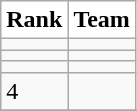<table class="wikitable collapsible">
<tr>
<th style="background:white;">Rank</th>
<th style="background:white;">Team</th>
</tr>
<tr>
<td></td>
<td></td>
</tr>
<tr>
<td></td>
<td></td>
</tr>
<tr>
<td></td>
<td></td>
</tr>
<tr>
<td>4</td>
<td></td>
</tr>
<tr>
</tr>
</table>
